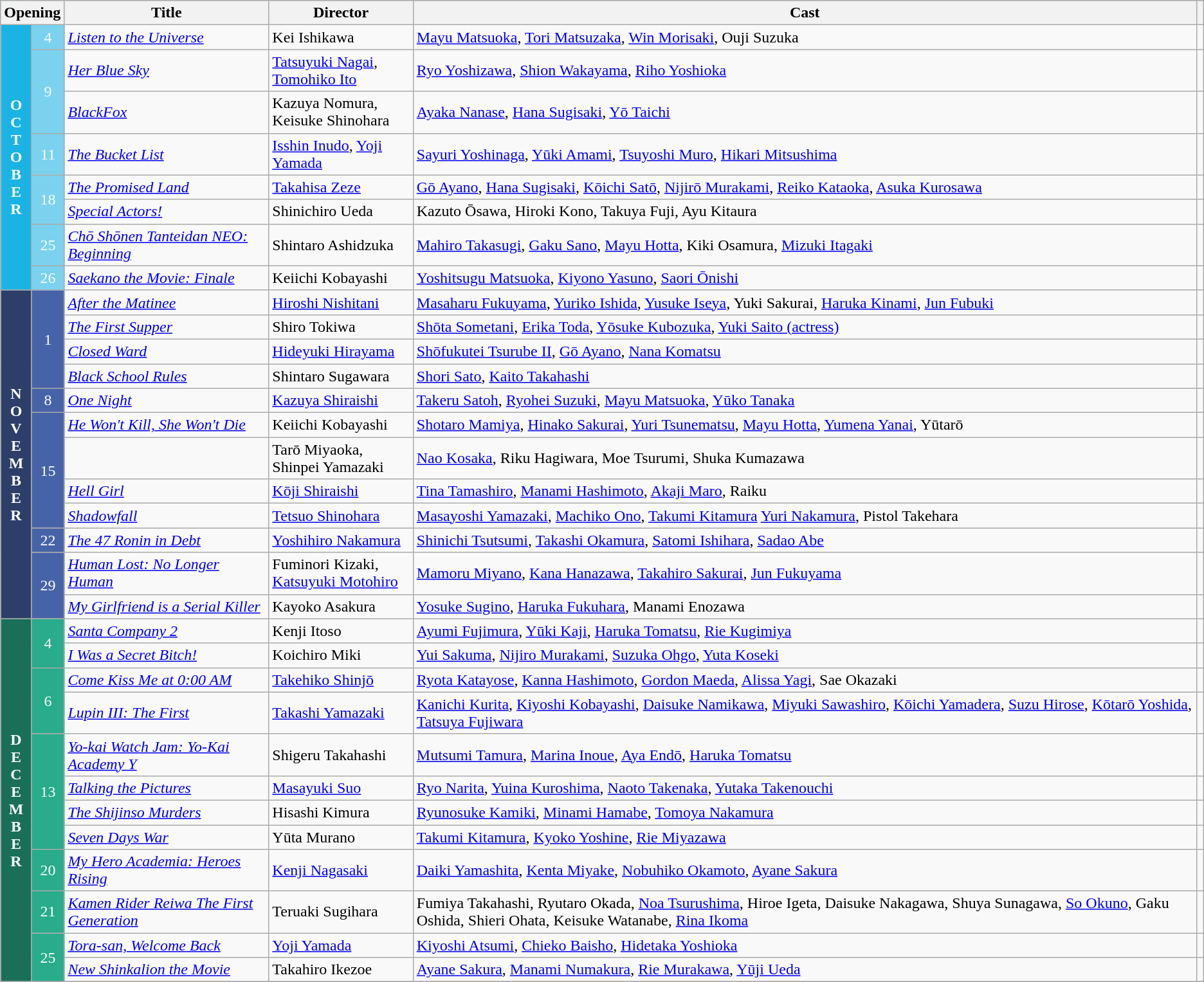<table class="wikitable sortable">
<tr style="background:#b0e0e6; text-align:center">
<th colspan="2">Opening</th>
<th style="width:17%">Title</th>
<th style="width:12%">Director</th>
<th>Cast</th>
<th></th>
</tr>
<tr>
<th rowspan="8" style="text-align:center; background:#1BB3E4; color:white;">O<br>C<br>T<br>O<br>B<br>E<br>R</th>
<td rowspan="1" style="text-align:center; background:#7AD2EF; color:white;">4</td>
<td><em><a href='#'>Listen to the Universe</a></em></td>
<td>Kei Ishikawa</td>
<td><a href='#'>Mayu Matsuoka</a>, <a href='#'>Tori Matsuzaka</a>, <a href='#'>Win Morisaki</a>, Ouji Suzuka</td>
<td></td>
</tr>
<tr>
<td rowspan="2" style="text-align:center; background:#7AD2EF; color:white;">9</td>
<td><em><a href='#'>Her Blue Sky</a></em></td>
<td><a href='#'>Tatsuyuki Nagai</a>, <a href='#'>Tomohiko Ito</a></td>
<td><a href='#'>Ryo Yoshizawa</a>, <a href='#'>Shion Wakayama</a>, <a href='#'>Riho Yoshioka</a></td>
<td></td>
</tr>
<tr>
<td><em><a href='#'>BlackFox</a></em></td>
<td>Kazuya Nomura, Keisuke Shinohara</td>
<td><a href='#'>Ayaka Nanase</a>, <a href='#'>Hana Sugisaki</a>, <a href='#'>Yō Taichi</a></td>
<td></td>
</tr>
<tr>
<td rowspan="1" style="text-align:center; background:#7AD2EF; color:white;">11</td>
<td><em><a href='#'>The Bucket List</a></em></td>
<td><a href='#'>Isshin Inudo</a>, <a href='#'>Yoji Yamada</a></td>
<td><a href='#'>Sayuri Yoshinaga</a>, <a href='#'>Yūki Amami</a>, <a href='#'>Tsuyoshi Muro</a>, <a href='#'>Hikari Mitsushima</a></td>
<td></td>
</tr>
<tr>
<td rowspan="2" style="text-align:center; background:#7AD2EF; color:white;">18</td>
<td><em><a href='#'>The Promised Land</a></em></td>
<td><a href='#'>Takahisa Zeze</a></td>
<td><a href='#'>Gō Ayano</a>, <a href='#'>Hana Sugisaki</a>, <a href='#'>Kōichi Satō</a>, <a href='#'>Nijirō Murakami</a>, <a href='#'>Reiko Kataoka</a>, <a href='#'>Asuka Kurosawa</a></td>
<td></td>
</tr>
<tr>
<td><em><a href='#'>Special Actors!</a></em></td>
<td>Shinichiro Ueda</td>
<td>Kazuto Ōsawa, Hiroki Kono, Takuya Fuji, Ayu Kitaura</td>
<td></td>
</tr>
<tr>
<td rowspan="1" style="text-align:center; background:#7AD2EF; color:white;">25</td>
<td><em><a href='#'>Chō Shōnen Tanteidan NEO: Beginning</a></em></td>
<td>Shintaro Ashidzuka</td>
<td><a href='#'>Mahiro Takasugi</a>, <a href='#'>Gaku Sano</a>, <a href='#'>Mayu Hotta</a>, Kiki Osamura, <a href='#'>Mizuki Itagaki</a></td>
<td></td>
</tr>
<tr>
<td rowspan="1" style="text-align:center; background:#7AD2EF; color:white;">26</td>
<td><em><a href='#'>Saekano the Movie: Finale</a></em></td>
<td>Keiichi Kobayashi</td>
<td><a href='#'>Yoshitsugu Matsuoka</a>, <a href='#'>Kiyono Yasuno</a>, <a href='#'>Saori Ōnishi</a></td>
<td></td>
</tr>
<tr>
<th rowspan="12" style="text-align:center; background:#2D3F68; color:white;">N<br>O<br>V<br>E<br>M<br>B<br>E<br>R</th>
<td rowspan="4" style="text-align:center; background:#4763A8; color:white;">1</td>
<td><em><a href='#'>After the Matinee</a></em></td>
<td><a href='#'>Hiroshi Nishitani</a></td>
<td><a href='#'>Masaharu Fukuyama</a>, <a href='#'>Yuriko Ishida</a>, <a href='#'>Yusuke Iseya</a>, Yuki Sakurai, <a href='#'>Haruka Kinami</a>, <a href='#'>Jun Fubuki</a></td>
<td></td>
</tr>
<tr>
<td><em><a href='#'>The First Supper</a></em></td>
<td>Shiro Tokiwa</td>
<td><a href='#'>Shōta Sometani</a>, <a href='#'>Erika Toda</a>, <a href='#'>Yōsuke Kubozuka</a>, <a href='#'>Yuki Saito (actress)</a></td>
<td></td>
</tr>
<tr>
<td><em><a href='#'>Closed Ward</a></em></td>
<td><a href='#'>Hideyuki Hirayama</a></td>
<td><a href='#'>Shōfukutei Tsurube II</a>, <a href='#'>Gō Ayano</a>, <a href='#'>Nana Komatsu</a></td>
<td></td>
</tr>
<tr>
<td><em><a href='#'>Black School Rules</a></em></td>
<td>Shintaro Sugawara</td>
<td><a href='#'>Shori Sato</a>, <a href='#'>Kaito Takahashi</a></td>
<td></td>
</tr>
<tr>
<td rowspan="1" style="text-align:center; background:#4763A8; color:white;">8</td>
<td><em><a href='#'>One Night</a></em></td>
<td><a href='#'>Kazuya Shiraishi</a></td>
<td><a href='#'>Takeru Satoh</a>, <a href='#'>Ryohei Suzuki</a>, <a href='#'>Mayu Matsuoka</a>, <a href='#'>Yūko Tanaka</a></td>
<td></td>
</tr>
<tr>
<td rowspan="4" style="text-align:center; background:#4763A8; color:white;">15</td>
<td><em><a href='#'>He Won't Kill, She Won't Die</a></em></td>
<td>Keiichi Kobayashi</td>
<td><a href='#'>Shotaro Mamiya</a>, <a href='#'>Hinako Sakurai</a>, <a href='#'>Yuri Tsunematsu</a>, <a href='#'>Mayu Hotta</a>, <a href='#'>Yumena Yanai</a>, Yūtarō</td>
<td></td>
</tr>
<tr>
<td><em></em></td>
<td>Tarō Miyaoka, Shinpei Yamazaki</td>
<td><a href='#'>Nao Kosaka</a>, Riku Hagiwara, Moe Tsurumi, Shuka Kumazawa</td>
<td></td>
</tr>
<tr>
<td><em><a href='#'>Hell Girl</a></em></td>
<td><a href='#'>Kōji Shiraishi</a></td>
<td><a href='#'>Tina Tamashiro</a>, <a href='#'>Manami Hashimoto</a>, <a href='#'>Akaji Maro</a>, Raiku</td>
<td></td>
</tr>
<tr>
<td><em><a href='#'>Shadowfall</a></em></td>
<td><a href='#'>Tetsuo Shinohara</a></td>
<td><a href='#'>Masayoshi Yamazaki</a>, <a href='#'>Machiko Ono</a>, <a href='#'>Takumi Kitamura</a> <a href='#'>Yuri Nakamura</a>, Pistol Takehara</td>
<td></td>
</tr>
<tr>
<td rowspan="1" style="text-align:center; background:#4763A8; color:white;">22</td>
<td><em><a href='#'>The 47 Ronin in Debt</a></em></td>
<td><a href='#'>Yoshihiro Nakamura</a></td>
<td><a href='#'>Shinichi Tsutsumi</a>, <a href='#'>Takashi Okamura</a>, <a href='#'>Satomi Ishihara</a>, <a href='#'>Sadao Abe</a></td>
<td></td>
</tr>
<tr>
<td rowspan="2" style="text-align:center; background:#4763A8; color:white;">29</td>
<td><em><a href='#'>Human Lost: No Longer Human</a></em></td>
<td>Fuminori Kizaki, <a href='#'>Katsuyuki Motohiro</a></td>
<td><a href='#'>Mamoru Miyano</a>, <a href='#'>Kana Hanazawa</a>, <a href='#'>Takahiro Sakurai</a>, <a href='#'>Jun Fukuyama</a></td>
<td></td>
</tr>
<tr>
<td><em><a href='#'>My Girlfriend is a Serial Killer</a></em></td>
<td>Kayoko Asakura</td>
<td><a href='#'>Yosuke Sugino</a>, <a href='#'>Haruka Fukuhara</a>, Manami Enozawa</td>
<td></td>
</tr>
<tr>
<th rowspan="12" style="text-align:center; background:#1A6F58; color:white;">D<br>E<br>C<br>E<br>M<br>B<br>E<br>R</th>
<td rowspan="2" style="text-align:center; background:#28AC8B; color:white;">4</td>
<td><em><a href='#'>Santa Company 2</a></em></td>
<td>Kenji Itoso</td>
<td><a href='#'>Ayumi Fujimura</a>, <a href='#'>Yūki Kaji</a>, <a href='#'>Haruka Tomatsu</a>, <a href='#'>Rie Kugimiya</a></td>
<td></td>
</tr>
<tr>
<td><em><a href='#'>I Was a Secret Bitch!</a></em></td>
<td>Koichiro Miki</td>
<td><a href='#'>Yui Sakuma</a>, <a href='#'>Nijiro Murakami</a>, <a href='#'>Suzuka Ohgo</a>, <a href='#'>Yuta Koseki</a></td>
<td></td>
</tr>
<tr>
<td rowspan="2" style="text-align:center; background:#28AC8B; color:white;">6</td>
<td><em><a href='#'>Come Kiss Me at 0:00 AM</a></em></td>
<td><a href='#'>Takehiko Shinjō</a></td>
<td><a href='#'>Ryota Katayose</a>, <a href='#'>Kanna Hashimoto</a>, <a href='#'>Gordon Maeda</a>, <a href='#'>Alissa Yagi</a>, Sae Okazaki</td>
<td></td>
</tr>
<tr>
<td><em><a href='#'>Lupin III: The First</a></em></td>
<td><a href='#'>Takashi Yamazaki</a></td>
<td><a href='#'>Kanichi Kurita</a>, <a href='#'>Kiyoshi Kobayashi</a>, <a href='#'>Daisuke Namikawa</a>, <a href='#'>Miyuki Sawashiro</a>, <a href='#'>Kōichi Yamadera</a>, <a href='#'>Suzu Hirose</a>, <a href='#'>Kōtarō Yoshida</a>, <a href='#'>Tatsuya Fujiwara</a></td>
<td></td>
</tr>
<tr>
<td rowspan="4" style="text-align:center; background:#28AC8B; color:white;">13</td>
<td><em><a href='#'>Yo-kai Watch Jam: Yo-Kai Academy Y</a></em></td>
<td>Shigeru Takahashi</td>
<td><a href='#'>Mutsumi Tamura</a>, <a href='#'>Marina Inoue</a>, <a href='#'>Aya Endō</a>, <a href='#'>Haruka Tomatsu</a></td>
<td></td>
</tr>
<tr>
<td><em><a href='#'>Talking the Pictures</a></em></td>
<td><a href='#'>Masayuki Suo</a></td>
<td><a href='#'>Ryo Narita</a>, <a href='#'>Yuina Kuroshima</a>, <a href='#'>Naoto Takenaka</a>, <a href='#'>Yutaka Takenouchi</a></td>
<td></td>
</tr>
<tr>
<td><em><a href='#'>The Shijinso Murders</a></em></td>
<td>Hisashi Kimura</td>
<td><a href='#'>Ryunosuke Kamiki</a>, <a href='#'>Minami Hamabe</a>, <a href='#'>Tomoya Nakamura</a></td>
<td></td>
</tr>
<tr>
<td><em><a href='#'>Seven Days War</a></em></td>
<td>Yūta Murano</td>
<td><a href='#'>Takumi Kitamura</a>, <a href='#'>Kyoko Yoshine</a>, <a href='#'>Rie Miyazawa</a></td>
<td></td>
</tr>
<tr>
<td rowspan="1" style="text-align:center; background:#28AC8B; color:white;">20</td>
<td><em><a href='#'>My Hero Academia: Heroes Rising</a></em></td>
<td><a href='#'>Kenji Nagasaki</a></td>
<td><a href='#'>Daiki Yamashita</a>, <a href='#'>Kenta Miyake</a>, <a href='#'>Nobuhiko Okamoto</a>, <a href='#'>Ayane Sakura</a></td>
<td></td>
</tr>
<tr>
<td rowspan="1" style="text-align:center; background:#28AC8B; color:white;">21</td>
<td><em><a href='#'>Kamen Rider Reiwa The First Generation</a></em></td>
<td>Teruaki Sugihara</td>
<td>Fumiya Takahashi, Ryutaro Okada, <a href='#'>Noa Tsurushima</a>, Hiroe Igeta, Daisuke Nakagawa, Shuya Sunagawa, <a href='#'>So Okuno</a>, Gaku Oshida, Shieri Ohata, Keisuke Watanabe, <a href='#'>Rina Ikoma</a></td>
<td></td>
</tr>
<tr>
<td rowspan="2" style="text-align:center; background:#28AC8B; color:white;">25</td>
<td><em><a href='#'>Tora-san, Welcome Back</a></em></td>
<td><a href='#'>Yoji Yamada</a></td>
<td><a href='#'>Kiyoshi Atsumi</a>, <a href='#'>Chieko Baisho</a>, <a href='#'>Hidetaka Yoshioka</a></td>
<td></td>
</tr>
<tr>
<td><em><a href='#'>New Shinkalion the Movie</a></em></td>
<td>Takahiro Ikezoe</td>
<td><a href='#'>Ayane Sakura</a>, <a href='#'>Manami Numakura</a>, <a href='#'>Rie Murakawa</a>, <a href='#'>Yūji Ueda</a></td>
<td></td>
</tr>
<tr>
</tr>
</table>
